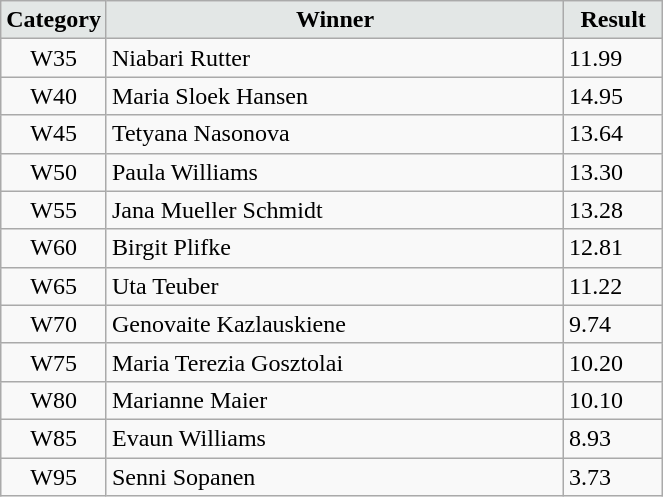<table class="wikitable" width=35%>
<tr>
<td width=15% align="center" bgcolor=#E3E7E6><strong>Category</strong></td>
<td align="center" bgcolor=#E3E7E6> <strong>Winner</strong></td>
<td width=15% align="center" bgcolor=#E3E7E6><strong>Result</strong></td>
</tr>
<tr>
<td align="center">W35</td>
<td> Niabari Rutter</td>
<td>11.99</td>
</tr>
<tr>
<td align="center">W40</td>
<td> Maria Sloek Hansen</td>
<td>14.95</td>
</tr>
<tr>
<td align="center">W45</td>
<td> Tetyana Nasonova</td>
<td>13.64</td>
</tr>
<tr>
<td align="center">W50</td>
<td> Paula Williams</td>
<td>13.30</td>
</tr>
<tr>
<td align="center">W55</td>
<td> Jana Mueller Schmidt</td>
<td>13.28</td>
</tr>
<tr>
<td align="center">W60</td>
<td> Birgit Plifke</td>
<td>12.81</td>
</tr>
<tr>
<td align="center">W65</td>
<td> Uta Teuber</td>
<td>11.22</td>
</tr>
<tr>
<td align="center">W70</td>
<td> Genovaite Kazlauskiene</td>
<td>9.74</td>
</tr>
<tr>
<td align="center">W75</td>
<td> Maria Terezia Gosztolai</td>
<td>10.20</td>
</tr>
<tr>
<td align="center">W80</td>
<td> Marianne Maier</td>
<td>10.10</td>
</tr>
<tr>
<td align="center">W85</td>
<td> Evaun Williams</td>
<td>8.93</td>
</tr>
<tr>
<td align="center">W95</td>
<td> Senni Sopanen</td>
<td>3.73</td>
</tr>
</table>
